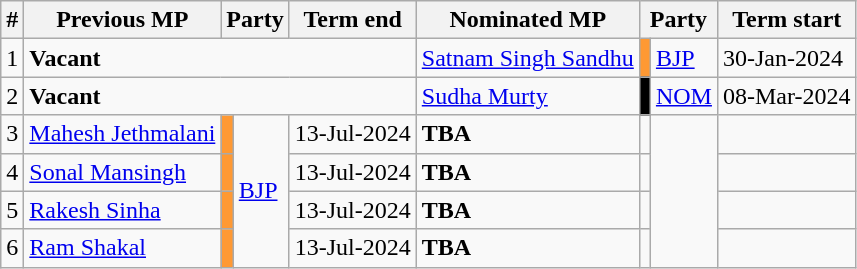<table class="wikitable">
<tr>
<th>#</th>
<th>Previous MP</th>
<th colspan="2">Party</th>
<th>Term end</th>
<th>Nominated MP</th>
<th colspan="2">Party</th>
<th>Term start</th>
</tr>
<tr>
<td>1</td>
<td colspan="4"><strong>Vacant</strong></td>
<td><a href='#'>Satnam Singh Sandhu</a></td>
<td bgcolor="#FF9933"></td>
<td><a href='#'>BJP</a></td>
<td>30-Jan-2024</td>
</tr>
<tr>
<td>2</td>
<td colspan="4"><strong>Vacant</strong></td>
<td><a href='#'>Sudha Murty</a></td>
<td bgcolor=#000000></td>
<td><a href='#'>NOM</a></td>
<td>08-Mar-2024</td>
</tr>
<tr>
<td>3</td>
<td><a href='#'>Mahesh Jethmalani</a></td>
<td bgcolor="#FF9933"></td>
<td rowspan="4"><a href='#'>BJP</a></td>
<td>13-Jul-2024</td>
<td><strong>TBA</strong></td>
<td></td>
<td rowspan="4"></td>
<td></td>
</tr>
<tr>
<td>4</td>
<td><a href='#'>Sonal Mansingh</a></td>
<td bgcolor="#FF9933"></td>
<td>13-Jul-2024</td>
<td><strong>TBA</strong></td>
<td></td>
<td></td>
</tr>
<tr>
<td>5</td>
<td><a href='#'>Rakesh Sinha</a></td>
<td bgcolor="#FF9933"></td>
<td>13-Jul-2024</td>
<td><strong>TBA</strong></td>
<td></td>
<td></td>
</tr>
<tr>
<td>6</td>
<td><a href='#'>Ram Shakal</a></td>
<td bgcolor="#FF9933"></td>
<td>13-Jul-2024</td>
<td><strong>TBA</strong></td>
<td></td>
<td></td>
</tr>
</table>
